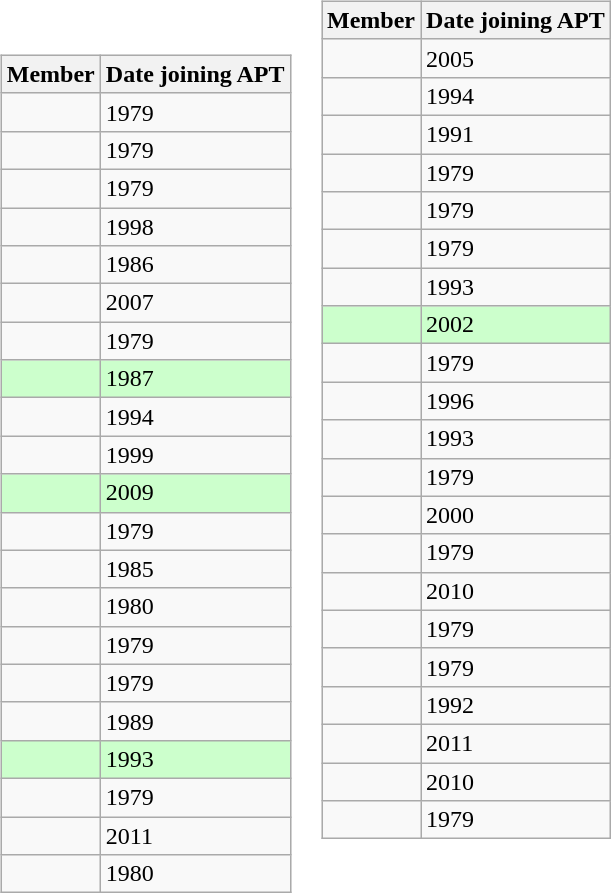<table>
<tr>
<td style="vertical-align:top;"><br><table class="wikitable sortable">
<tr>
<th>Member</th>
<th>Date joining APT</th>
</tr>
<tr>
<td></td>
<td>1979 </tr></td>
<td></td>
<td>1979 </tr></td>
<td></td>
<td>1979 </tr></td>
<td></td>
<td>1998 </tr></td>
<td></td>
<td>1986 </tr><br></tr></td>
<td></td>
<td>2007 </tr></td>
<td></td>
<td>1979 </tr></td>
</tr>
<tr>
<td style="background:#cfc;"></td>
<td style="background:#cfc;">1987</td>
</tr>
<tr>
<td></td>
<td>1994 </tr></td>
</tr>
<tr>
<td></td>
<td>1999 </tr></td>
</tr>
<tr>
<td style="background:#cfc;"></td>
<td style="background:#cfc;">2009</td>
</tr>
<tr>
<td></td>
<td>1979 </tr></td>
<td></td>
<td>1985 </tr></td>
<td></td>
<td>1980 </tr></td>
<td></td>
<td>1979 </tr><br></tr></td>
<td></td>
<td>1979 </tr></td>
<td></td>
<td>1989 </tr></td>
</tr>
<tr>
<td style="background:#cfc;"></td>
<td style="background:#cfc;">1993</td>
</tr>
<tr>
<td></td>
<td>1979 </tr></td>
<td></td>
<td>2011 </tr></td>
<td></td>
<td>1980 </tr></td>
</tr>
</table>
</td>
<td style="vertical-align:top;"><br><table class="wikitable sortable">
<tr>
<th>Member</th>
<th>Date joining APT</th>
</tr>
<tr>
<td></td>
<td>2005 </tr></td>
<td></td>
<td>1994 </tr></td>
<td></td>
<td>1991 </tr></td>
</tr>
<tr>
<td></td>
<td>1979<br></tr></td>
<td></td>
<td>1979 </tr></td>
<td></td>
<td>1979 </tr></td>
<td></td>
<td>1993 </tr></td>
</tr>
<tr>
<td style="background:#cfc;"></td>
<td style="background:#cfc;">2002</td>
</tr>
<tr>
<td></td>
<td>1979 </tr></td>
<td></td>
<td>1996 </tr></td>
<td></td>
<td>1993 </tr></td>
<td></td>
<td>1979 </tr></td>
<td></td>
<td>2000 </tr></td>
<td></td>
<td>1979 </tr></td>
<td></td>
<td>2010 </tr></td>
<td></td>
<td>1979 </tr></td>
<td></td>
<td>1979 </tr></td>
<td></td>
<td>1992 </tr></td>
<td></td>
<td>2011 </tr></td>
<td></td>
<td>2010 </tr></td>
<td></td>
<td>1979 </tr></td>
</tr>
</table>
</td>
</tr>
</table>
